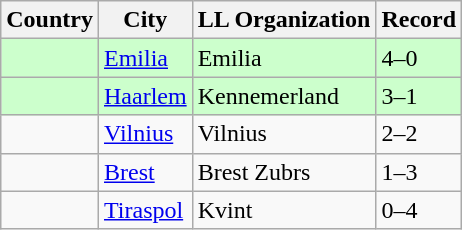<table class="wikitable">
<tr>
<th>Country</th>
<th>City</th>
<th>LL Organization</th>
<th>Record</th>
</tr>
<tr bgcolor="ccffcc">
<td><strong></strong></td>
<td><a href='#'>Emilia</a></td>
<td>Emilia</td>
<td>4–0</td>
</tr>
<tr bgcolor="ccffcc">
<td><strong></strong></td>
<td><a href='#'>Haarlem</a></td>
<td>Kennemerland</td>
<td>3–1</td>
</tr>
<tr>
<td><strong></strong></td>
<td><a href='#'>Vilnius</a></td>
<td>Vilnius</td>
<td>2–2</td>
</tr>
<tr>
<td><strong></strong></td>
<td><a href='#'>Brest</a></td>
<td>Brest Zubrs</td>
<td>1–3</td>
</tr>
<tr>
<td><strong></strong></td>
<td><a href='#'>Tiraspol</a></td>
<td>Kvint</td>
<td>0–4</td>
</tr>
</table>
